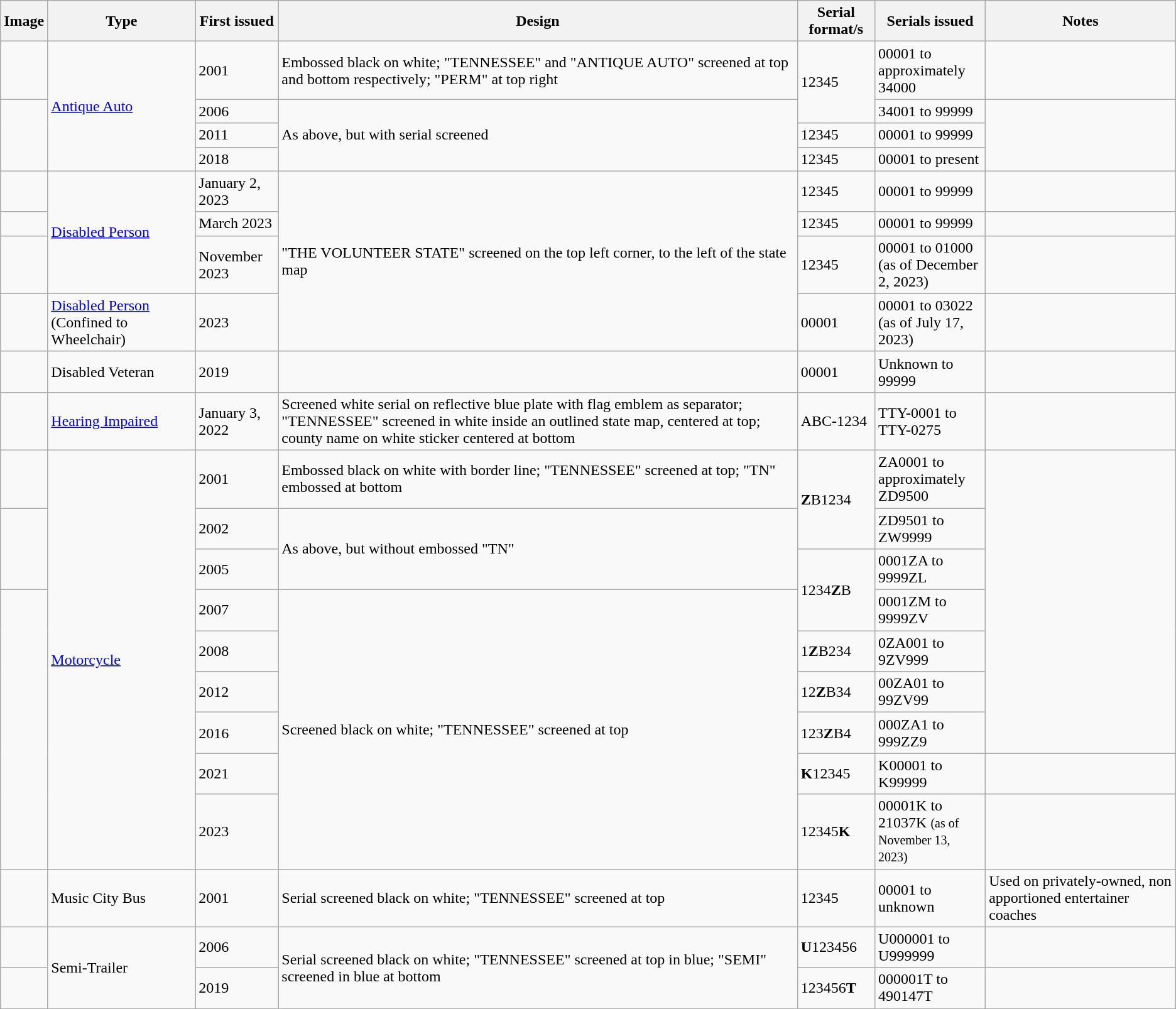<table class="wikitable">
<tr>
<th>Image</th>
<th>Type</th>
<th>First issued</th>
<th>Design</th>
<th>Serial format<strong>/s</strong></th>
<th style="width:110px;">Serials issued</th>
<th>Notes</th>
</tr>
<tr>
<td></td>
<td rowspan="4"><a href='#'>Antique Auto</a></td>
<td>2001</td>
<td>Embossed black on white; "TENNESSEE" and "ANTIQUE AUTO" screened at top and bottom respectively; "PERM" at top right</td>
<td rowspan="2">12345</td>
<td>00001 to approximately 34000</td>
<td></td>
</tr>
<tr>
<td rowspan="3"></td>
<td>2006</td>
<td rowspan="3">As above, but with serial screened</td>
<td>34001 to 99999</td>
<td rowspan="3"></td>
</tr>
<tr>
<td>2011</td>
<td>12345</td>
<td>00001 to 99999</td>
</tr>
<tr>
<td>2018</td>
<td>12345</td>
<td>00001 to present</td>
</tr>
<tr>
<td></td>
<td rowspan="3"><a href='#'>Disabled Person</a></td>
<td>January 2, 2023</td>
<td rowspan="4">"THE VOLUNTEER STATE" screened on the top left corner, to the left of the state map</td>
<td>12345</td>
<td>00001 to 99999</td>
<td></td>
</tr>
<tr>
<td></td>
<td>March 2023</td>
<td>12345<strong></strong></td>
<td>00001 to 99999</td>
<td></td>
</tr>
<tr>
<td></td>
<td>November 2023</td>
<td>1<strong></strong>2345</td>
<td>00001 to 01000 (as of December 2, 2023)</td>
<td></td>
</tr>
<tr>
<td></td>
<td><a href='#'>Disabled Person</a> (Confined to Wheelchair)</td>
<td>2023</td>
<td><strong></strong>00001</td>
<td>00001 to 03022 (as of July 17, 2023)</td>
<td></td>
</tr>
<tr>
<td></td>
<td>Disabled Veteran</td>
<td>2019</td>
<td></td>
<td><strong></strong>00001</td>
<td>Unknown to 99999</td>
<td></td>
</tr>
<tr>
<td></td>
<td><a href='#'>Hearing Impaired</a></td>
<td>January 3, 2022</td>
<td>Screened white serial on reflective blue plate with flag emblem as separator; "TENNESSEE" screened in white inside an outlined state map, centered at top; county name on white sticker centered at bottom</td>
<td>ABC-1234</td>
<td>TTY-0001 to TTY-0275 </td>
<td></td>
</tr>
<tr>
<td></td>
<td rowspan="9"><a href='#'>Motorcycle</a></td>
<td>2001</td>
<td>Embossed black on white with border line; "TENNESSEE" screened at top; "TN" embossed at bottom</td>
<td rowspan="2"><strong>Z</strong>B1234</td>
<td>ZA0001 to approximately ZD9500</td>
<td rowspan="7"></td>
</tr>
<tr>
<td rowspan="2"></td>
<td>2002</td>
<td rowspan="2">As above, but without embossed "TN"</td>
<td>ZD9501 to ZW9999</td>
</tr>
<tr>
<td>2005</td>
<td rowspan="2">1234<strong>Z</strong>B</td>
<td>0001ZA to 9999ZL</td>
</tr>
<tr>
<td rowspan="6"></td>
<td>2007</td>
<td rowspan="6">Screened black on white; "TENNESSEE" screened at top</td>
<td>0001ZM to 9999ZV</td>
</tr>
<tr>
<td>2008</td>
<td>1<strong>Z</strong>B234</td>
<td>0ZA001 to 9ZV999</td>
</tr>
<tr>
<td>2012</td>
<td>12<strong>Z</strong>B34</td>
<td>00ZA01 to 99ZV99</td>
</tr>
<tr>
<td>2016</td>
<td>123<strong>Z</strong>B4</td>
<td>000ZA1 to 999ZZ9</td>
</tr>
<tr>
<td>2021</td>
<td><strong>K</strong>12345</td>
<td>K00001 to K99999</td>
<td></td>
</tr>
<tr>
<td>2023</td>
<td>12345<strong>K</strong></td>
<td>00001K to 21037K <small>(as of November 13, 2023)</small></td>
<td></td>
</tr>
<tr>
<td></td>
<td>Music City Bus</td>
<td>2001</td>
<td>Serial screened black on white; "TENNESSEE" screened at top</td>
<td>12345</td>
<td>00001 to unknown</td>
<td>Used on privately-owned, non apportioned entertainer coaches</td>
</tr>
<tr>
<td></td>
<td rowspan="2">Semi-Trailer</td>
<td>2006</td>
<td rowspan="2">Serial screened black on white; "TENNESSEE" screened at top in blue; "SEMI" screened in blue at bottom</td>
<td><strong>U</strong>123456</td>
<td>U000001 to U999999</td>
<td></td>
</tr>
<tr>
<td></td>
<td>2019</td>
<td>123456<strong>T</strong></td>
<td>000001T to 490147T </td>
<td></td>
</tr>
</table>
